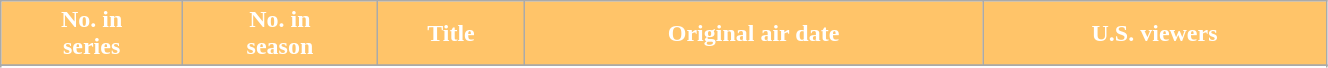<table class="wikitable plainrowheaders" width="70%">
<tr>
<th scope="col" style="background-color: #FFC469; color: #FFFFFF;">No. in<br>series</th>
<th scope="col" style="background-color: #FFC469; color: #FFFFFF;">No. in<br>season</th>
<th scope="col" style="background-color: #FFC469; color: #FFFFFF;">Title</th>
<th scope="col" style="background-color: #FFC469; color: #FFFFFF;">Original air date</th>
<th scope="col" style="background-color: #FFC469; color: #FFFFFF;">U.S. viewers</th>
</tr>
<tr>
</tr>
<tr>
</tr>
<tr>
</tr>
<tr>
</tr>
</table>
